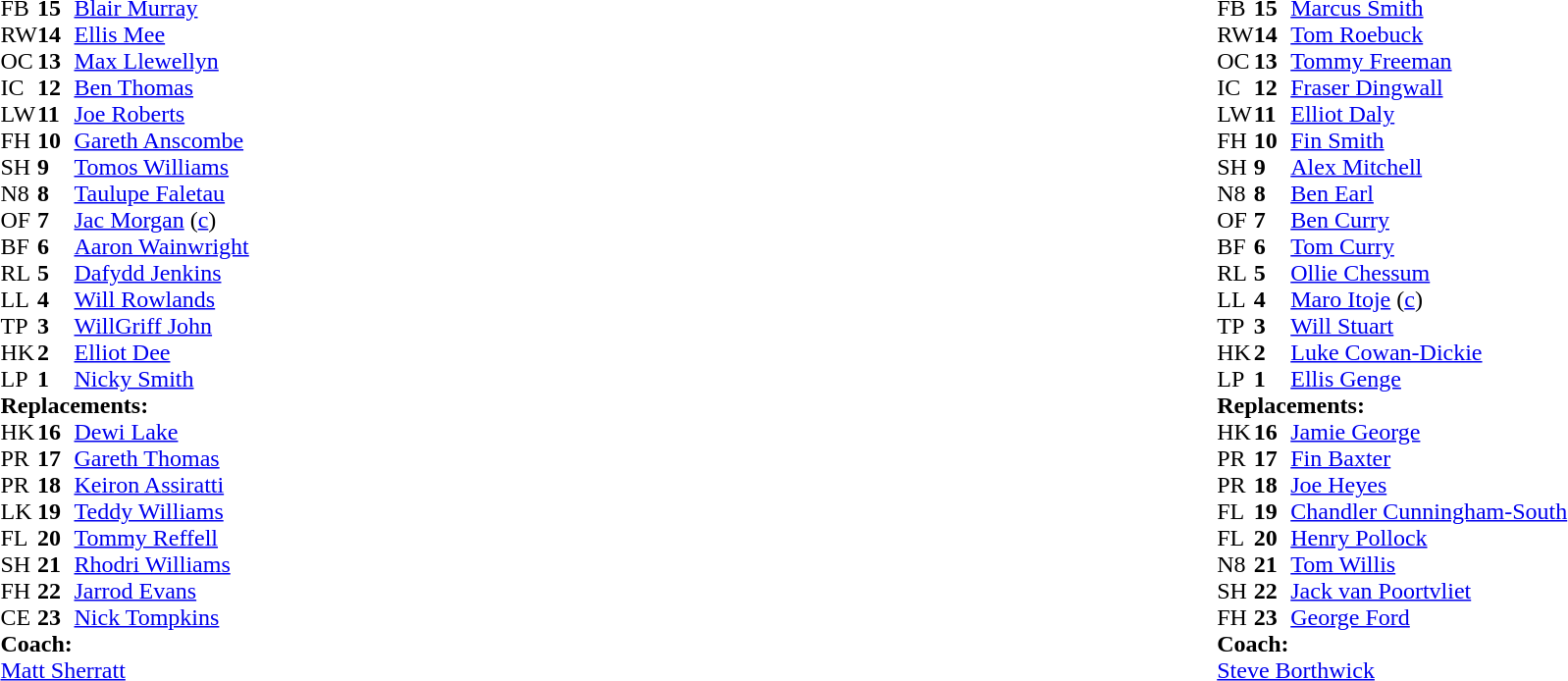<table style="width:100%">
<tr>
<td style="vertical-align:top; width:50%"><br><table cellspacing="0" cellpadding="0">
<tr>
<th width="25"></th>
<th width="25"></th>
</tr>
<tr>
<td>FB</td>
<td><strong>15</strong></td>
<td><a href='#'>Blair Murray</a></td>
</tr>
<tr>
<td>RW</td>
<td><strong>14</strong></td>
<td><a href='#'>Ellis Mee</a></td>
</tr>
<tr>
<td>OC</td>
<td><strong>13</strong></td>
<td><a href='#'>Max Llewellyn</a></td>
<td></td>
<td></td>
</tr>
<tr>
<td>IC</td>
<td><strong>12</strong></td>
<td><a href='#'>Ben Thomas</a></td>
</tr>
<tr>
<td>LW</td>
<td><strong>11</strong></td>
<td><a href='#'>Joe Roberts</a></td>
</tr>
<tr>
<td>FH</td>
<td><strong>10</strong></td>
<td><a href='#'>Gareth Anscombe</a></td>
<td></td>
<td></td>
</tr>
<tr>
<td>SH</td>
<td><strong>9</strong></td>
<td><a href='#'>Tomos Williams</a></td>
<td></td>
<td></td>
</tr>
<tr>
<td>N8</td>
<td><strong>8</strong></td>
<td><a href='#'>Taulupe Faletau</a></td>
<td></td>
<td></td>
</tr>
<tr>
<td>OF</td>
<td><strong>7</strong></td>
<td><a href='#'>Jac Morgan</a> (<a href='#'>c</a>)</td>
</tr>
<tr>
<td>BF</td>
<td><strong>6</strong></td>
<td><a href='#'>Aaron Wainwright</a></td>
</tr>
<tr>
<td>RL</td>
<td><strong>5</strong></td>
<td><a href='#'>Dafydd Jenkins</a></td>
</tr>
<tr>
<td>LL</td>
<td><strong>4</strong></td>
<td><a href='#'>Will Rowlands</a></td>
<td></td>
<td></td>
</tr>
<tr>
<td>TP</td>
<td><strong>3</strong></td>
<td><a href='#'>WillGriff John</a></td>
<td></td>
<td></td>
</tr>
<tr>
<td>HK</td>
<td><strong>2</strong></td>
<td><a href='#'>Elliot Dee</a></td>
<td></td>
<td></td>
</tr>
<tr>
<td>LP</td>
<td><strong>1</strong></td>
<td><a href='#'>Nicky Smith</a></td>
<td></td>
<td></td>
</tr>
<tr>
<td colspan="3"><strong>Replacements:</strong></td>
</tr>
<tr>
<td>HK</td>
<td><strong>16</strong></td>
<td><a href='#'>Dewi Lake</a></td>
<td></td>
<td></td>
</tr>
<tr>
<td>PR</td>
<td><strong>17</strong></td>
<td><a href='#'>Gareth Thomas</a></td>
<td></td>
<td></td>
</tr>
<tr>
<td>PR</td>
<td><strong>18</strong></td>
<td><a href='#'>Keiron Assiratti</a></td>
<td></td>
<td></td>
</tr>
<tr>
<td>LK</td>
<td><strong>19</strong></td>
<td><a href='#'>Teddy Williams</a></td>
<td></td>
<td></td>
</tr>
<tr>
<td>FL</td>
<td><strong>20</strong></td>
<td><a href='#'>Tommy Reffell</a></td>
<td></td>
<td></td>
</tr>
<tr>
<td>SH</td>
<td><strong>21</strong></td>
<td><a href='#'>Rhodri Williams</a></td>
<td></td>
<td></td>
</tr>
<tr>
<td>FH</td>
<td><strong>22</strong></td>
<td><a href='#'>Jarrod Evans</a></td>
<td></td>
<td></td>
</tr>
<tr>
<td>CE</td>
<td><strong>23</strong></td>
<td><a href='#'>Nick Tompkins</a></td>
<td></td>
<td></td>
</tr>
<tr>
<td colspan="3"><strong>Coach:</strong></td>
</tr>
<tr>
<td colspan="3"><a href='#'>Matt Sherratt</a></td>
</tr>
</table>
</td>
<td style="vertical-align:top"></td>
<td style="vertical-align:top; width:50%"><br><table cellspacing="0" cellpadding="0" style="margin:auto">
<tr>
<th width="25"></th>
<th width="25"></th>
</tr>
<tr>
<td>FB</td>
<td><strong>15</strong></td>
<td><a href='#'>Marcus Smith</a></td>
</tr>
<tr>
<td>RW</td>
<td><strong>14</strong></td>
<td><a href='#'>Tom Roebuck</a></td>
</tr>
<tr>
<td>OC</td>
<td><strong>13</strong></td>
<td><a href='#'>Tommy Freeman</a></td>
<td></td>
<td></td>
</tr>
<tr>
<td>IC</td>
<td><strong>12</strong></td>
<td><a href='#'>Fraser Dingwall</a></td>
</tr>
<tr>
<td>LW</td>
<td><strong>11</strong></td>
<td><a href='#'>Elliot Daly</a></td>
</tr>
<tr>
<td>FH</td>
<td><strong>10</strong></td>
<td><a href='#'>Fin Smith</a></td>
<td></td>
<td></td>
</tr>
<tr>
<td>SH</td>
<td><strong>9</strong></td>
<td><a href='#'>Alex Mitchell</a></td>
<td></td>
<td></td>
</tr>
<tr>
<td>N8</td>
<td><strong>8</strong></td>
<td><a href='#'>Ben Earl</a></td>
</tr>
<tr>
<td>OF</td>
<td><strong>7</strong></td>
<td><a href='#'>Ben Curry</a></td>
<td></td>
<td></td>
</tr>
<tr>
<td>BF</td>
<td><strong>6</strong></td>
<td><a href='#'>Tom Curry</a></td>
</tr>
<tr>
<td>RL</td>
<td><strong>5</strong></td>
<td><a href='#'>Ollie Chessum</a></td>
<td></td>
<td></td>
</tr>
<tr>
<td>LL</td>
<td><strong>4</strong></td>
<td><a href='#'>Maro Itoje</a> (<a href='#'>c</a>)</td>
</tr>
<tr>
<td>TP</td>
<td><strong>3</strong></td>
<td><a href='#'>Will Stuart</a></td>
<td></td>
<td></td>
</tr>
<tr>
<td>HK</td>
<td><strong>2</strong></td>
<td><a href='#'>Luke Cowan-Dickie</a></td>
<td></td>
<td></td>
</tr>
<tr>
<td>LP</td>
<td><strong>1</strong></td>
<td><a href='#'>Ellis Genge</a></td>
<td></td>
<td></td>
</tr>
<tr>
<td colspan="3"><strong>Replacements:</strong></td>
</tr>
<tr>
<td>HK</td>
<td><strong>16</strong></td>
<td><a href='#'>Jamie George</a></td>
<td></td>
<td></td>
</tr>
<tr>
<td>PR</td>
<td><strong>17</strong></td>
<td><a href='#'>Fin Baxter</a></td>
<td></td>
<td></td>
</tr>
<tr>
<td>PR</td>
<td><strong>18</strong></td>
<td><a href='#'>Joe Heyes</a></td>
<td></td>
<td></td>
</tr>
<tr>
<td>FL</td>
<td><strong>19</strong></td>
<td><a href='#'>Chandler Cunningham-South</a></td>
<td></td>
<td></td>
</tr>
<tr>
<td>FL</td>
<td><strong>20</strong></td>
<td><a href='#'>Henry Pollock</a></td>
<td></td>
<td></td>
</tr>
<tr>
<td>N8</td>
<td><strong>21</strong></td>
<td><a href='#'>Tom Willis</a></td>
<td></td>
<td></td>
</tr>
<tr>
<td>SH</td>
<td><strong>22</strong></td>
<td><a href='#'>Jack van Poortvliet</a></td>
<td></td>
<td></td>
</tr>
<tr>
<td>FH</td>
<td><strong>23</strong></td>
<td><a href='#'>George Ford</a></td>
<td></td>
<td></td>
</tr>
<tr>
<td colspan="3"><strong>Coach:</strong></td>
</tr>
<tr>
<td colspan="3"><a href='#'>Steve Borthwick</a></td>
</tr>
</table>
</td>
</tr>
</table>
